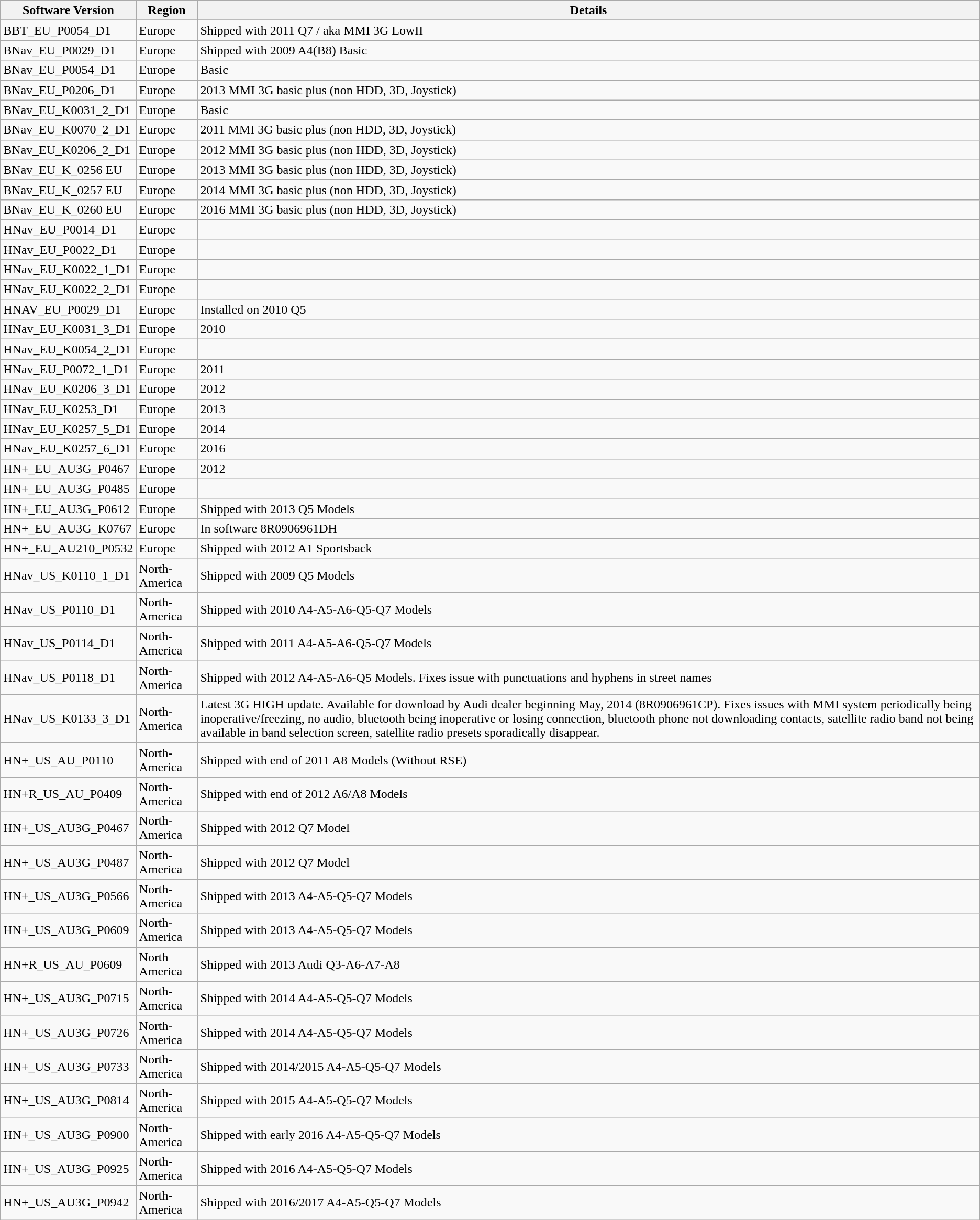<table class="wikitable sortable sticky-header">
<tr>
<th>Software Version</th>
<th>Region</th>
<th>Details</th>
</tr>
<tr>
</tr>
<tr>
<td>BBT_EU_P0054_D1</td>
<td>Europe</td>
<td>Shipped with 2011 Q7 / aka MMI 3G LowII</td>
</tr>
<tr>
<td>BNav_EU_P0029_D1</td>
<td>Europe</td>
<td>Shipped with 2009 A4(B8) Basic</td>
</tr>
<tr>
<td>BNav_EU_P0054_D1</td>
<td>Europe</td>
<td>Basic</td>
</tr>
<tr>
<td>BNav_EU_P0206_D1</td>
<td>Europe</td>
<td>2013 MMI 3G basic plus (non HDD, 3D, Joystick)</td>
</tr>
<tr>
<td>BNav_EU_K0031_2_D1</td>
<td>Europe</td>
<td>Basic</td>
</tr>
<tr>
<td>BNav_EU_K0070_2_D1</td>
<td>Europe</td>
<td>2011 MMI 3G basic plus (non HDD, 3D, Joystick)</td>
</tr>
<tr>
<td>BNav_EU_K0206_2_D1</td>
<td>Europe</td>
<td>2012 MMI 3G basic plus (non HDD, 3D, Joystick)</td>
</tr>
<tr>
<td>BNav_EU_K_0256 EU</td>
<td>Europe</td>
<td>2013 MMI 3G basic plus (non HDD, 3D, Joystick)</td>
</tr>
<tr>
<td>BNav_EU_K_0257 EU</td>
<td>Europe</td>
<td>2014 MMI 3G basic plus (non HDD, 3D, Joystick)</td>
</tr>
<tr>
<td>BNav_EU_K_0260 EU</td>
<td>Europe</td>
<td>2016 MMI 3G basic plus (non HDD, 3D, Joystick)</td>
</tr>
<tr>
<td>HNav_EU_P0014_D1</td>
<td>Europe</td>
<td></td>
</tr>
<tr>
<td>HNav_EU_P0022_D1</td>
<td>Europe</td>
<td></td>
</tr>
<tr>
<td>HNav_EU_K0022_1_D1</td>
<td>Europe</td>
<td></td>
</tr>
<tr>
<td>HNav_EU_K0022_2_D1</td>
<td>Europe</td>
<td></td>
</tr>
<tr>
<td>HNAV_EU_P0029_D1</td>
<td>Europe</td>
<td>Installed on 2010 Q5</td>
</tr>
<tr>
<td>HNav_EU_K0031_3_D1</td>
<td>Europe</td>
<td>2010 </td>
</tr>
<tr>
<td>HNav_EU_K0054_2_D1</td>
<td>Europe</td>
<td></td>
</tr>
<tr>
<td>HNav_EU_P0072_1_D1</td>
<td>Europe</td>
<td>2011</td>
</tr>
<tr>
<td>HNav_EU_K0206_3_D1</td>
<td>Europe</td>
<td>2012 </td>
</tr>
<tr>
<td>HNav_EU_K0253_D1</td>
<td>Europe</td>
<td>2013</td>
</tr>
<tr>
<td>HNav_EU_K0257_5_D1</td>
<td>Europe</td>
<td>2014</td>
</tr>
<tr>
<td>HNav_EU_K0257_6_D1</td>
<td>Europe</td>
<td>2016</td>
</tr>
<tr>
<td>HN+_EU_AU3G_P0467</td>
<td>Europe</td>
<td>2012 </td>
</tr>
<tr>
<td>HN+_EU_AU3G_P0485</td>
<td>Europe</td>
<td></td>
</tr>
<tr>
<td>HN+_EU_AU3G_P0612</td>
<td>Europe</td>
<td>Shipped with 2013 Q5 Models</td>
</tr>
<tr>
<td>HN+_EU_AU3G_K0767</td>
<td>Europe</td>
<td>In software 8R0906961DH</td>
</tr>
<tr>
<td>HN+_EU_AU210_P0532</td>
<td>Europe</td>
<td>Shipped with 2012 A1 Sportsback</td>
</tr>
<tr>
<td>HNav_US_K0110_1_D1</td>
<td>North-America</td>
<td>Shipped with 2009 Q5 Models</td>
</tr>
<tr>
<td>HNav_US_P0110_D1</td>
<td>North-America</td>
<td>Shipped with 2010 A4-A5-A6-Q5-Q7 Models</td>
</tr>
<tr>
<td>HNav_US_P0114_D1</td>
<td>North-America</td>
<td>Shipped with 2011 A4-A5-A6-Q5-Q7 Models</td>
</tr>
<tr>
<td>HNav_US_P0118_D1</td>
<td>North-America</td>
<td>Shipped with 2012 A4-A5-A6-Q5 Models. Fixes issue with punctuations and hyphens in street names</td>
</tr>
<tr>
<td>HNav_US_K0133_3_D1</td>
<td>North-America</td>
<td>Latest 3G HIGH update. Available for download by Audi dealer beginning May, 2014 (8R0906961CP). Fixes issues with MMI system periodically being inoperative/freezing, no audio, bluetooth being inoperative or losing connection, bluetooth phone not downloading contacts, satellite radio band not being available in band selection screen, satellite radio presets sporadically disappear.</td>
</tr>
<tr>
<td>HN+_US_AU_P0110</td>
<td>North-America</td>
<td>Shipped with end of 2011 A8 Models (Without RSE)</td>
</tr>
<tr>
<td>HN+R_US_AU_P0409</td>
<td>North-America</td>
<td>Shipped with end of 2012 A6/A8 Models</td>
</tr>
<tr>
<td>HN+_US_AU3G_P0467</td>
<td>North-America</td>
<td>Shipped with 2012 Q7 Model</td>
</tr>
<tr>
<td>HN+_US_AU3G_P0487</td>
<td>North-America</td>
<td>Shipped with 2012 Q7 Model</td>
</tr>
<tr>
<td>HN+_US_AU3G_P0566</td>
<td>North-America</td>
<td>Shipped with 2013 A4-A5-Q5-Q7 Models</td>
</tr>
<tr>
<td>HN+_US_AU3G_P0609</td>
<td>North-America</td>
<td>Shipped with 2013 A4-A5-Q5-Q7 Models</td>
</tr>
<tr>
<td>HN+R_US_AU_P0609</td>
<td>North America</td>
<td>Shipped with 2013 Audi Q3-A6-A7-A8 </td>
</tr>
<tr>
<td>HN+_US_AU3G_P0715</td>
<td>North-America</td>
<td>Shipped with 2014 A4-A5-Q5-Q7 Models </td>
</tr>
<tr>
<td>HN+_US_AU3G_P0726</td>
<td>North-America</td>
<td>Shipped with 2014 A4-A5-Q5-Q7 Models</td>
</tr>
<tr>
<td>HN+_US_AU3G_P0733</td>
<td>North-America</td>
<td>Shipped with 2014/2015 A4-A5-Q5-Q7 Models</td>
</tr>
<tr>
<td>HN+_US_AU3G_P0814</td>
<td>North-America</td>
<td>Shipped with 2015 A4-A5-Q5-Q7 Models</td>
</tr>
<tr>
<td>HN+_US_AU3G_P0900</td>
<td>North-America</td>
<td>Shipped with early 2016 A4-A5-Q5-Q7 Models</td>
</tr>
<tr>
<td>HN+_US_AU3G_P0925</td>
<td>North-America</td>
<td>Shipped with 2016 A4-A5-Q5-Q7 Models</td>
</tr>
<tr>
<td>HN+_US_AU3G_P0942</td>
<td>North-America</td>
<td>Shipped with 2016/2017 A4-A5-Q5-Q7 Models</td>
</tr>
</table>
